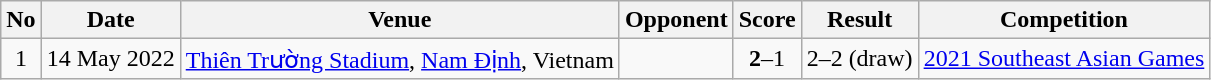<table class="wikitable">
<tr>
<th>No</th>
<th>Date</th>
<th>Venue</th>
<th>Opponent</th>
<th>Score</th>
<th>Result</th>
<th>Competition</th>
</tr>
<tr>
<td align="center">1</td>
<td>14 May 2022</td>
<td><a href='#'>Thiên Trường Stadium</a>, <a href='#'>Nam Định</a>, Vietnam</td>
<td></td>
<td align="center"><strong>2</strong>–1</td>
<td align="center">2–2 (draw)</td>
<td><a href='#'>2021 Southeast Asian Games</a></td>
</tr>
</table>
